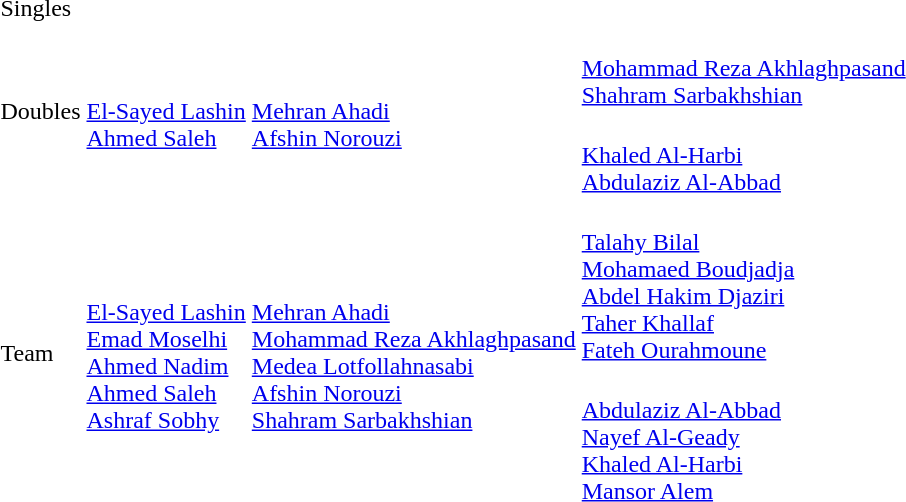<table>
<tr>
<td rowspan=2>Singles</td>
<td rowspan=2></td>
<td rowspan=2></td>
<td></td>
</tr>
<tr>
<td></td>
</tr>
<tr>
<td rowspan=2>Doubles</td>
<td rowspan=2><br><a href='#'>El-Sayed Lashin</a><br><a href='#'>Ahmed Saleh</a></td>
<td rowspan=2><br><a href='#'>Mehran Ahadi</a><br><a href='#'>Afshin Norouzi</a></td>
<td><br><a href='#'>Mohammad Reza Akhlaghpasand</a><br><a href='#'>Shahram Sarbakhshian</a></td>
</tr>
<tr>
<td><br><a href='#'>Khaled Al-Harbi</a><br><a href='#'>Abdulaziz Al-Abbad</a></td>
</tr>
<tr>
<td rowspan=2>Team</td>
<td rowspan=2><br><a href='#'>El-Sayed Lashin</a><br><a href='#'>Emad Moselhi</a><br><a href='#'>Ahmed Nadim</a><br><a href='#'>Ahmed Saleh</a><br><a href='#'>Ashraf Sobhy</a></td>
<td rowspan=2><br><a href='#'>Mehran Ahadi</a><br><a href='#'>Mohammad Reza Akhlaghpasand</a><br><a href='#'>Medea Lotfollahnasabi</a><br><a href='#'>Afshin Norouzi</a><br><a href='#'>Shahram Sarbakhshian</a></td>
<td><br><a href='#'>Talahy Bilal</a><br><a href='#'>Mohamaed Boudjadja</a><br><a href='#'>Abdel Hakim Djaziri</a><br><a href='#'>Taher Khallaf</a><br><a href='#'>Fateh Ourahmoune</a></td>
</tr>
<tr>
<td><br><a href='#'>Abdulaziz Al-Abbad</a><br><a href='#'>Nayef Al-Geady</a><br><a href='#'>Khaled Al-Harbi</a><br><a href='#'>Mansor Alem</a></td>
</tr>
</table>
